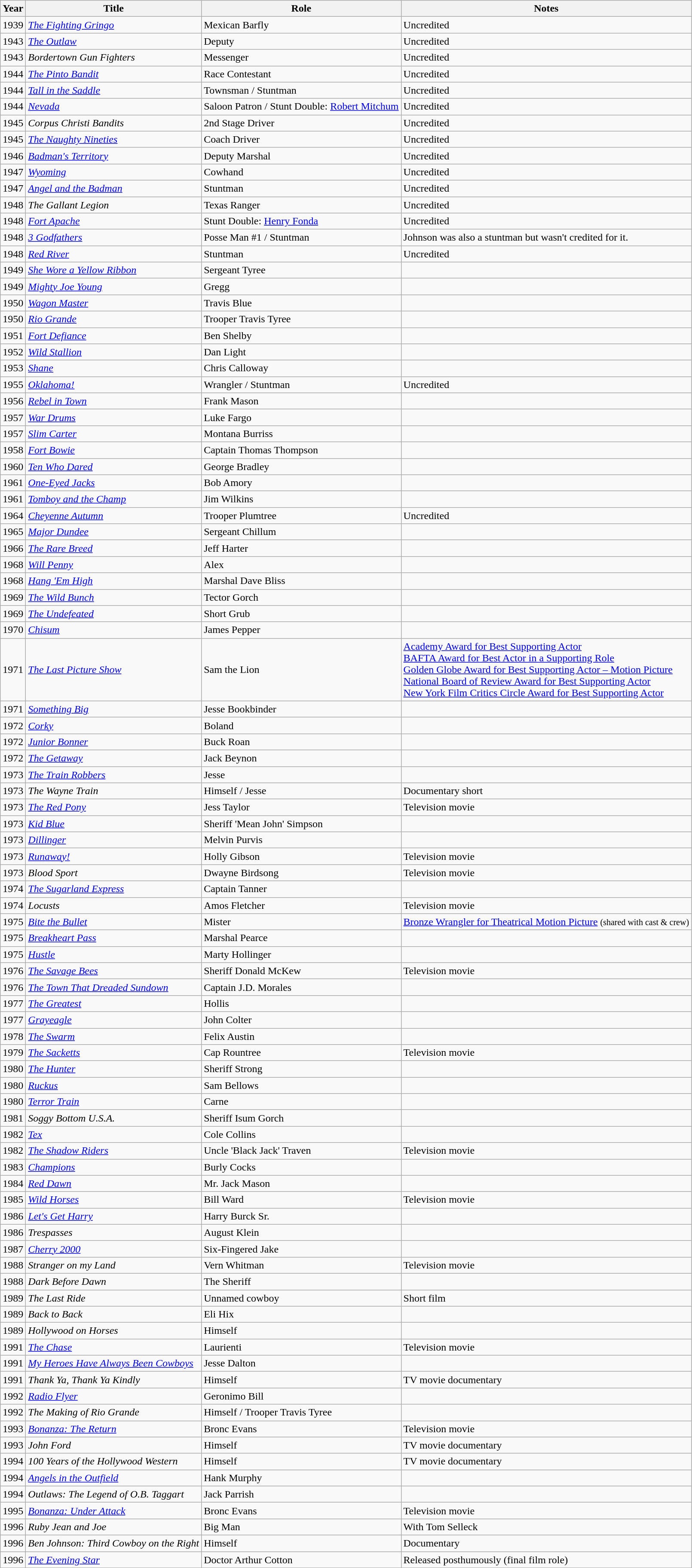<table class="wikitable">
<tr>
<th>Year</th>
<th>Title</th>
<th>Role</th>
<th class="unsortable">Notes</th>
</tr>
<tr>
<td>1939</td>
<td><em><a href='#'>The Fighting Gringo</a></em></td>
<td>Mexican Barfly</td>
<td>Uncredited</td>
</tr>
<tr>
<td>1943</td>
<td><em><a href='#'>The Outlaw</a></em></td>
<td>Deputy</td>
<td>Uncredited</td>
</tr>
<tr>
<td>1943</td>
<td><em>Bordertown Gun Fighters</em></td>
<td>Messenger</td>
<td>Uncredited</td>
</tr>
<tr>
<td>1944</td>
<td><em><a href='#'>The Pinto Bandit</a></em></td>
<td>Race Contestant</td>
<td>Uncredited</td>
</tr>
<tr>
<td>1944</td>
<td><em><a href='#'>Tall in the Saddle</a></em></td>
<td>Townsman / Stuntman</td>
<td>Uncredited</td>
</tr>
<tr>
<td>1944</td>
<td><em><a href='#'>Nevada</a></em></td>
<td>Saloon Patron / Stunt Double: <a href='#'>Robert Mitchum</a></td>
<td>Uncredited</td>
</tr>
<tr>
<td>1945</td>
<td><em>Corpus Christi Bandits</em></td>
<td>2nd Stage Driver</td>
<td>Uncredited</td>
</tr>
<tr>
<td>1945</td>
<td><em><a href='#'>The Naughty Nineties</a></em></td>
<td>Coach Driver</td>
<td>Uncredited</td>
</tr>
<tr>
<td>1946</td>
<td><em><a href='#'>Badman's Territory</a></em></td>
<td>Deputy Marshal</td>
<td>Uncredited</td>
</tr>
<tr>
<td>1947</td>
<td><em><a href='#'>Wyoming</a></em></td>
<td>Cowhand</td>
<td>Uncredited</td>
</tr>
<tr>
<td>1947</td>
<td><em><a href='#'>Angel and the Badman</a></em></td>
<td>Stuntman</td>
<td>Uncredited</td>
</tr>
<tr>
<td>1948</td>
<td><em>The Gallant Legion</em></td>
<td>Texas Ranger</td>
<td>Uncredited</td>
</tr>
<tr>
<td>1948</td>
<td><em><a href='#'>Fort Apache</a></em></td>
<td>Stunt Double: <a href='#'>Henry Fonda</a></td>
<td>Uncredited</td>
</tr>
<tr>
<td>1948</td>
<td><em><a href='#'>3 Godfathers</a></em></td>
<td>Posse Man #1 / Stuntman</td>
<td>Johnson was also a stuntman but wasn't credited for it.</td>
</tr>
<tr>
<td>1948</td>
<td><em><a href='#'>Red River</a></em></td>
<td>Stuntman</td>
<td>Uncredited</td>
</tr>
<tr>
<td>1949</td>
<td><em><a href='#'>She Wore a Yellow Ribbon</a></em></td>
<td>Sergeant Tyree</td>
<td></td>
</tr>
<tr>
<td>1949</td>
<td><em><a href='#'>Mighty Joe Young</a></em></td>
<td>Gregg</td>
<td></td>
</tr>
<tr>
<td>1950</td>
<td><em><a href='#'>Wagon Master</a></em></td>
<td>Travis Blue</td>
<td></td>
</tr>
<tr>
<td>1950</td>
<td><em><a href='#'>Rio Grande</a></em></td>
<td>Trooper Travis Tyree</td>
<td></td>
</tr>
<tr>
<td>1951</td>
<td><em><a href='#'>Fort Defiance</a></em></td>
<td>Ben Shelby</td>
<td></td>
</tr>
<tr>
<td>1952</td>
<td><em><a href='#'>Wild Stallion</a></em></td>
<td>Dan Light</td>
<td></td>
</tr>
<tr>
<td>1953</td>
<td><em><a href='#'>Shane</a></em></td>
<td>Chris Calloway</td>
<td></td>
</tr>
<tr>
<td>1955</td>
<td><em><a href='#'>Oklahoma!</a></em></td>
<td>Wrangler / Stuntman</td>
<td>Uncredited</td>
</tr>
<tr>
<td>1956</td>
<td><em><a href='#'>Rebel in Town</a></em></td>
<td>Frank Mason</td>
<td></td>
</tr>
<tr>
<td>1957</td>
<td><em><a href='#'>War Drums</a></em></td>
<td>Luke Fargo</td>
<td></td>
</tr>
<tr>
<td>1957</td>
<td><em><a href='#'>Slim Carter</a></em></td>
<td>Montana Burriss</td>
<td></td>
</tr>
<tr>
<td>1958</td>
<td><em><a href='#'>Fort Bowie</a></em></td>
<td>Captain Thomas Thompson</td>
<td></td>
</tr>
<tr>
<td>1960</td>
<td><em><a href='#'>Ten Who Dared</a></em></td>
<td>George Bradley</td>
<td></td>
</tr>
<tr>
<td>1961</td>
<td><em><a href='#'>One-Eyed Jacks</a></em></td>
<td>Bob Amory</td>
<td></td>
</tr>
<tr>
<td>1961</td>
<td><em><a href='#'>Tomboy and the Champ</a></em></td>
<td>Jim Wilkins</td>
<td></td>
</tr>
<tr>
<td>1964</td>
<td><em><a href='#'>Cheyenne Autumn</a></em></td>
<td>Trooper Plumtree</td>
<td>Uncredited</td>
</tr>
<tr>
<td>1965</td>
<td><em><a href='#'>Major Dundee</a></em></td>
<td>Sergeant Chillum</td>
<td></td>
</tr>
<tr>
<td>1966</td>
<td><em><a href='#'>The Rare Breed</a></em></td>
<td>Jeff Harter</td>
<td></td>
</tr>
<tr>
<td>1968</td>
<td><em><a href='#'>Will Penny</a></em></td>
<td>Alex</td>
<td></td>
</tr>
<tr>
<td>1968</td>
<td><em><a href='#'>Hang 'Em High</a></em></td>
<td>Marshal Dave Bliss</td>
<td></td>
</tr>
<tr>
<td>1969</td>
<td><em><a href='#'>The Wild Bunch</a></em></td>
<td>Tector Gorch</td>
<td></td>
</tr>
<tr>
<td>1969</td>
<td><em><a href='#'>The Undefeated</a></em></td>
<td>Short Grub</td>
<td></td>
</tr>
<tr>
<td>1970</td>
<td><em><a href='#'>Chisum</a></em></td>
<td>James Pepper</td>
<td></td>
</tr>
<tr>
<td>1971</td>
<td><em><a href='#'>The Last Picture Show</a></em></td>
<td>Sam the Lion</td>
<td><a href='#'>Academy Award for Best Supporting Actor</a><br><a href='#'>BAFTA Award for Best Actor in a Supporting Role</a><br><a href='#'>Golden Globe Award for Best Supporting Actor – Motion Picture</a><br><a href='#'>National Board of Review Award for Best Supporting Actor</a><br><a href='#'>New York Film Critics Circle Award for Best Supporting Actor</a></td>
</tr>
<tr>
<td>1971</td>
<td><em><a href='#'>Something Big</a></em></td>
<td>Jesse Bookbinder</td>
<td></td>
</tr>
<tr>
<td>1972</td>
<td><em><a href='#'>Corky</a></em></td>
<td>Boland</td>
<td></td>
</tr>
<tr>
<td>1972</td>
<td><em><a href='#'>Junior Bonner</a></em></td>
<td>Buck Roan</td>
<td></td>
</tr>
<tr>
<td>1972</td>
<td><em><a href='#'>The Getaway</a></em></td>
<td>Jack Beynon</td>
<td></td>
</tr>
<tr>
<td>1973</td>
<td><em><a href='#'>The Train Robbers</a></em></td>
<td>Jesse</td>
<td></td>
</tr>
<tr>
<td>1973</td>
<td><em>The Wayne Train</em></td>
<td>Himself / Jesse</td>
<td>Documentary short</td>
</tr>
<tr>
<td>1973</td>
<td><em><a href='#'>The Red Pony</a></em></td>
<td>Jess Taylor</td>
<td>Television movie</td>
</tr>
<tr>
<td>1973</td>
<td><em><a href='#'>Kid Blue</a></em></td>
<td>Sheriff 'Mean John' Simpson</td>
<td></td>
</tr>
<tr>
<td>1973</td>
<td><em><a href='#'>Dillinger</a></em></td>
<td>Melvin Purvis</td>
<td></td>
</tr>
<tr>
<td>1973</td>
<td><em><a href='#'>Runaway!</a></em></td>
<td>Holly Gibson</td>
<td>Television movie</td>
</tr>
<tr>
<td>1973</td>
<td><em>Blood Sport</em></td>
<td>Dwayne Birdsong</td>
<td>Television movie</td>
</tr>
<tr>
<td>1974</td>
<td><em><a href='#'>The Sugarland Express</a></em></td>
<td>Captain Tanner</td>
<td></td>
</tr>
<tr>
<td>1974</td>
<td><em>Locusts</em></td>
<td>Amos Fletcher</td>
<td>Television movie</td>
</tr>
<tr>
<td>1975</td>
<td><em><a href='#'>Bite the Bullet</a></em></td>
<td>Mister</td>
<td><a href='#'>Bronze Wrangler for Theatrical Motion Picture</a> <small>(shared with cast & crew)</small></td>
</tr>
<tr>
<td>1975</td>
<td><em><a href='#'>Breakheart Pass</a></em></td>
<td>Marshal Pearce</td>
<td></td>
</tr>
<tr>
<td>1975</td>
<td><em><a href='#'>Hustle</a></em></td>
<td>Marty Hollinger</td>
<td></td>
</tr>
<tr>
<td>1976</td>
<td><em><a href='#'>The Savage Bees</a></em></td>
<td>Sheriff Donald McKew</td>
<td>Television movie</td>
</tr>
<tr>
<td>1976</td>
<td><em><a href='#'>The Town That Dreaded Sundown</a></em></td>
<td>Captain J.D. Morales</td>
<td></td>
</tr>
<tr>
<td>1977</td>
<td><em><a href='#'>The Greatest</a></em></td>
<td>Hollis</td>
<td></td>
</tr>
<tr>
<td>1977</td>
<td><em><a href='#'>Grayeagle</a></em></td>
<td>John Colter</td>
<td></td>
</tr>
<tr>
<td>1978</td>
<td><em><a href='#'>The Swarm</a></em></td>
<td>Felix Austin</td>
<td></td>
</tr>
<tr>
<td>1979</td>
<td><em><a href='#'>The Sacketts</a></em></td>
<td>Cap Rountree</td>
<td>Television movie</td>
</tr>
<tr>
<td>1980</td>
<td><em><a href='#'>The Hunter</a></em></td>
<td>Sheriff Strong</td>
<td></td>
</tr>
<tr>
<td>1980</td>
<td><em><a href='#'>Ruckus</a></em></td>
<td>Sam Bellows</td>
<td></td>
</tr>
<tr>
<td>1980</td>
<td><em><a href='#'>Terror Train</a></em></td>
<td>Carne</td>
<td></td>
</tr>
<tr>
<td>1981</td>
<td><em>Soggy Bottom U.S.A.</em></td>
<td>Sheriff Isum Gorch</td>
<td></td>
</tr>
<tr>
<td>1982</td>
<td><em><a href='#'>Tex</a></em></td>
<td>Cole Collins</td>
<td></td>
</tr>
<tr>
<td>1982</td>
<td><em><a href='#'>The Shadow Riders</a></em></td>
<td>Uncle 'Black Jack' Traven</td>
<td>Television movie</td>
</tr>
<tr>
<td>1983</td>
<td><em><a href='#'>Champions</a></em></td>
<td>Burly Cocks</td>
<td></td>
</tr>
<tr>
<td>1984</td>
<td><em><a href='#'>Red Dawn</a></em></td>
<td>Mr. Jack Mason</td>
<td></td>
</tr>
<tr>
<td>1985</td>
<td><em><a href='#'>Wild Horses</a></em></td>
<td>Bill Ward</td>
<td>Television movie</td>
</tr>
<tr>
<td>1986</td>
<td><em><a href='#'>Let's Get Harry</a></em></td>
<td>Harry Burck Sr.</td>
<td></td>
</tr>
<tr>
<td>1986</td>
<td><em>Trespasses</em></td>
<td>August Klein</td>
<td></td>
</tr>
<tr>
<td>1987</td>
<td><em><a href='#'>Cherry 2000</a></em></td>
<td>Six-Fingered Jake</td>
<td></td>
</tr>
<tr>
<td>1988</td>
<td><em>Stranger on my Land</em></td>
<td>Vern Whitman</td>
<td>Television movie</td>
</tr>
<tr>
<td>1988</td>
<td><em>Dark Before Dawn</em></td>
<td>The Sheriff</td>
<td></td>
</tr>
<tr>
<td>1989</td>
<td><em>The Last Ride</em></td>
<td>Unnamed cowboy</td>
<td>Short film</td>
</tr>
<tr>
<td>1989</td>
<td><em>Back to Back</em></td>
<td>Eli Hix</td>
<td></td>
</tr>
<tr>
<td>1989</td>
<td><em>Hollywood on Horses</em></td>
<td>Himself</td>
<td></td>
</tr>
<tr>
<td>1991</td>
<td><em><a href='#'>The Chase</a></em></td>
<td>Laurienti</td>
<td>Television movie</td>
</tr>
<tr>
<td>1991</td>
<td><em><a href='#'>My Heroes Have Always Been Cowboys</a></em></td>
<td>Jesse Dalton</td>
<td></td>
</tr>
<tr>
<td>1991</td>
<td><em>Thank Ya, Thank Ya Kindly</em></td>
<td>Himself</td>
<td>TV movie documentary</td>
</tr>
<tr>
<td>1992</td>
<td><em><a href='#'>Radio Flyer</a></em></td>
<td>Geronimo Bill</td>
<td></td>
</tr>
<tr>
<td>1992</td>
<td><em>The Making of Rio Grande</em></td>
<td>Himself / Trooper Travis Tyree</td>
<td></td>
</tr>
<tr>
<td>1993</td>
<td><em><a href='#'>Bonanza: The Return</a></em></td>
<td>Bronc Evans</td>
<td>Television movie</td>
</tr>
<tr>
<td>1993</td>
<td><em>John Ford</em></td>
<td>Himself</td>
<td>TV movie documentary</td>
</tr>
<tr>
<td>1994</td>
<td><em>100 Years of the Hollywood Western</em></td>
<td>Himself</td>
<td>TV movie documentary</td>
</tr>
<tr>
<td>1994</td>
<td><em><a href='#'>Angels in the Outfield</a></em></td>
<td>Hank Murphy</td>
<td></td>
</tr>
<tr>
<td>1994</td>
<td><em>Outlaws: The Legend of O.B. Taggart</em></td>
<td>Jack Parrish</td>
<td></td>
</tr>
<tr>
<td>1995</td>
<td><em><a href='#'>Bonanza: Under Attack</a></em></td>
<td>Bronc Evans</td>
<td>Television movie</td>
</tr>
<tr>
<td>1996</td>
<td><em>Ruby Jean and Joe</em></td>
<td>Big Man</td>
<td>With Tom Selleck</td>
</tr>
<tr>
<td>1996</td>
<td><em>Ben Johnson: Third Cowboy on the Right</em></td>
<td>Himself</td>
<td>Documentary</td>
</tr>
<tr>
<td>1996</td>
<td><em><a href='#'>The Evening Star</a></em></td>
<td>Doctor Arthur Cotton</td>
<td>Released posthumously (final film role)</td>
</tr>
</table>
